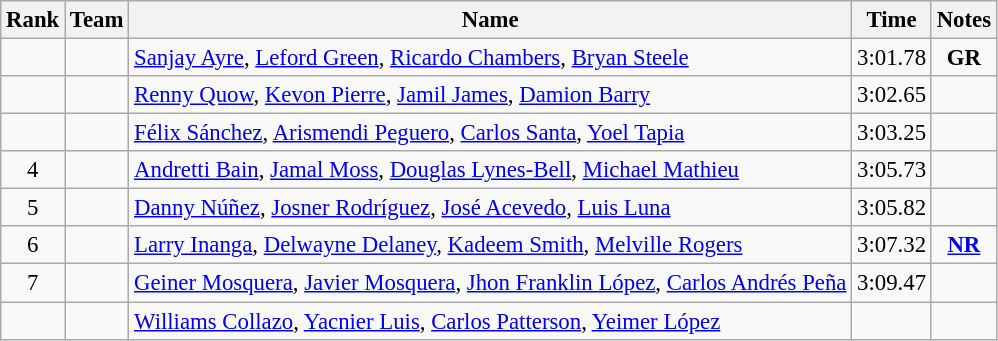<table class="wikitable sortable" style="text-align:center;font-size:95%">
<tr>
<th>Rank</th>
<th>Team</th>
<th>Name</th>
<th>Time</th>
<th>Notes</th>
</tr>
<tr>
<td></td>
<td align=left></td>
<td align=left><a href='#'>Sanjay Ayre</a>, <a href='#'>Leford Green</a>, <a href='#'>Ricardo Chambers</a>, <a href='#'>Bryan Steele</a></td>
<td>3:01.78</td>
<td><strong>GR</strong></td>
</tr>
<tr>
<td></td>
<td align=left></td>
<td align=left><a href='#'>Renny Quow</a>, <a href='#'>Kevon Pierre</a>, <a href='#'>Jamil James</a>, <a href='#'>Damion Barry</a></td>
<td>3:02.65</td>
<td></td>
</tr>
<tr>
<td></td>
<td align=left></td>
<td align=left><a href='#'>Félix Sánchez</a>, <a href='#'>Arismendi Peguero</a>, <a href='#'>Carlos Santa</a>, <a href='#'>Yoel Tapia</a></td>
<td>3:03.25</td>
<td></td>
</tr>
<tr>
<td>4</td>
<td align=left></td>
<td align=left><a href='#'>Andretti Bain</a>, <a href='#'>Jamal Moss</a>, <a href='#'>Douglas Lynes-Bell</a>, <a href='#'>Michael Mathieu</a></td>
<td>3:05.73</td>
<td></td>
</tr>
<tr>
<td>5</td>
<td align=left></td>
<td align=left><a href='#'>Danny Núñez</a>, <a href='#'>Josner Rodríguez</a>, <a href='#'>José Acevedo</a>, <a href='#'>Luis Luna</a></td>
<td>3:05.82</td>
<td></td>
</tr>
<tr>
<td>6</td>
<td align=left></td>
<td align=left><a href='#'>Larry Inanga</a>, <a href='#'>Delwayne Delaney</a>, <a href='#'>Kadeem Smith</a>, <a href='#'>Melville Rogers</a></td>
<td>3:07.32</td>
<td><strong><a href='#'>NR</a></strong></td>
</tr>
<tr>
<td>7</td>
<td align=left></td>
<td align=left><a href='#'>Geiner Mosquera</a>, <a href='#'>Javier Mosquera</a>, <a href='#'>Jhon Franklin López</a>, <a href='#'>Carlos Andrés Peña</a></td>
<td>3:09.47</td>
<td></td>
</tr>
<tr>
<td></td>
<td align=left></td>
<td align=left><a href='#'>Williams Collazo</a>, <a href='#'>Yacnier Luis</a>, <a href='#'>Carlos Patterson</a>, <a href='#'>Yeimer López</a></td>
<td></td>
<td></td>
</tr>
</table>
